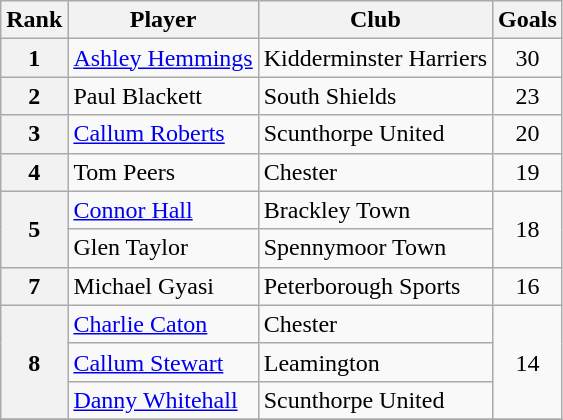<table class="wikitable" style="text-align:center">
<tr>
<th>Rank</th>
<th>Player</th>
<th>Club</th>
<th>Goals</th>
</tr>
<tr>
<th rowspan=1>1</th>
<td align=left><a href='#'>Ashley Hemmings</a></td>
<td align=left>Kidderminster Harriers</td>
<td rowspan=1>30</td>
</tr>
<tr>
<th rowspan=1>2</th>
<td align=left>Paul Blackett</td>
<td align=left>South Shields</td>
<td rowspan=1>23</td>
</tr>
<tr>
<th rowspan=1>3</th>
<td align=left><a href='#'>Callum Roberts</a></td>
<td align=left>Scunthorpe United</td>
<td rowspan=1>20</td>
</tr>
<tr>
<th rowspan=1>4</th>
<td align=left>Tom Peers</td>
<td align=left>Chester</td>
<td rowspan=1>19</td>
</tr>
<tr>
<th rowspan=2>5</th>
<td align=left><a href='#'>Connor Hall</a></td>
<td align=left>Brackley Town</td>
<td rowspan=2>18</td>
</tr>
<tr>
<td align=left>Glen Taylor</td>
<td align=left>Spennymoor Town</td>
</tr>
<tr>
<th rowspan=1>7</th>
<td align=left>Michael Gyasi</td>
<td align=left>Peterborough Sports</td>
<td rowspan=1>16</td>
</tr>
<tr>
<th rowspan=3>8</th>
<td align=left><a href='#'>Charlie Caton</a></td>
<td align=left>Chester</td>
<td rowspan=3>14</td>
</tr>
<tr>
<td align=left><a href='#'>Callum Stewart</a></td>
<td align=left>Leamington</td>
</tr>
<tr>
<td align=left><a href='#'>Danny Whitehall</a></td>
<td align=left>Scunthorpe United</td>
</tr>
<tr>
</tr>
</table>
